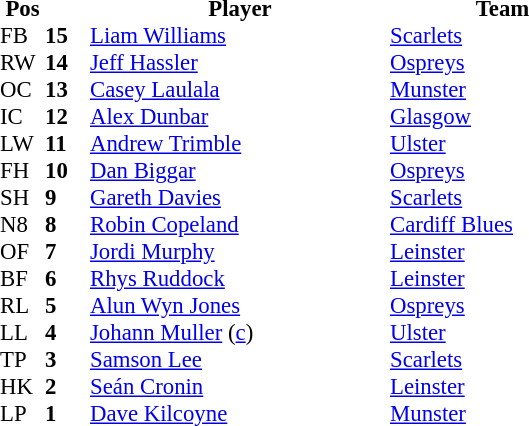<table style="font-size: 95%" cellspacing="0" cellpadding="0">
<tr>
<th width="30">Pos</th>
<th width="30"></th>
<th style="width:200px;">Player</th>
<th style="width:150px;">Team</th>
</tr>
<tr>
<td>FB</td>
<td><strong>15</strong></td>
<td> <a href='#'>Liam Williams</a></td>
<td> <a href='#'>Scarlets</a></td>
</tr>
<tr>
<td>RW</td>
<td><strong>14</strong></td>
<td> <a href='#'>Jeff Hassler</a></td>
<td> <a href='#'>Ospreys</a></td>
</tr>
<tr>
<td>OC</td>
<td><strong>13</strong></td>
<td> <a href='#'>Casey Laulala</a></td>
<td> <a href='#'>Munster</a></td>
</tr>
<tr>
<td>IC</td>
<td><strong>12</strong></td>
<td> <a href='#'>Alex Dunbar</a></td>
<td> <a href='#'>Glasgow</a></td>
</tr>
<tr>
<td>LW</td>
<td><strong>11</strong></td>
<td> <a href='#'>Andrew Trimble</a></td>
<td> <a href='#'>Ulster</a></td>
</tr>
<tr>
<td>FH</td>
<td><strong>10</strong></td>
<td> <a href='#'>Dan Biggar</a></td>
<td> <a href='#'>Ospreys</a></td>
</tr>
<tr>
<td>SH</td>
<td><strong>9</strong></td>
<td> <a href='#'>Gareth Davies</a></td>
<td> <a href='#'>Scarlets</a></td>
</tr>
<tr>
<td>N8</td>
<td><strong>8</strong></td>
<td> <a href='#'>Robin Copeland</a></td>
<td> <a href='#'>Cardiff Blues</a></td>
</tr>
<tr>
<td>OF</td>
<td><strong>7</strong></td>
<td> <a href='#'>Jordi Murphy</a></td>
<td> <a href='#'>Leinster</a></td>
</tr>
<tr>
<td>BF</td>
<td><strong>6</strong></td>
<td> <a href='#'>Rhys Ruddock</a></td>
<td> <a href='#'>Leinster</a></td>
</tr>
<tr>
<td>RL</td>
<td><strong>5</strong></td>
<td> <a href='#'>Alun Wyn Jones</a></td>
<td> <a href='#'>Ospreys</a></td>
</tr>
<tr>
<td>LL</td>
<td><strong>4</strong></td>
<td> <a href='#'>Johann Muller</a> (<a href='#'>c</a>)</td>
<td> <a href='#'>Ulster</a></td>
</tr>
<tr>
<td>TP</td>
<td><strong>3</strong></td>
<td> <a href='#'>Samson Lee</a></td>
<td> <a href='#'>Scarlets</a></td>
</tr>
<tr>
<td>HK</td>
<td><strong>2</strong></td>
<td> <a href='#'>Seán Cronin</a></td>
<td> <a href='#'>Leinster</a></td>
</tr>
<tr>
<td>LP</td>
<td><strong>1</strong></td>
<td> <a href='#'>Dave Kilcoyne</a></td>
<td> <a href='#'>Munster</a></td>
</tr>
</table>
